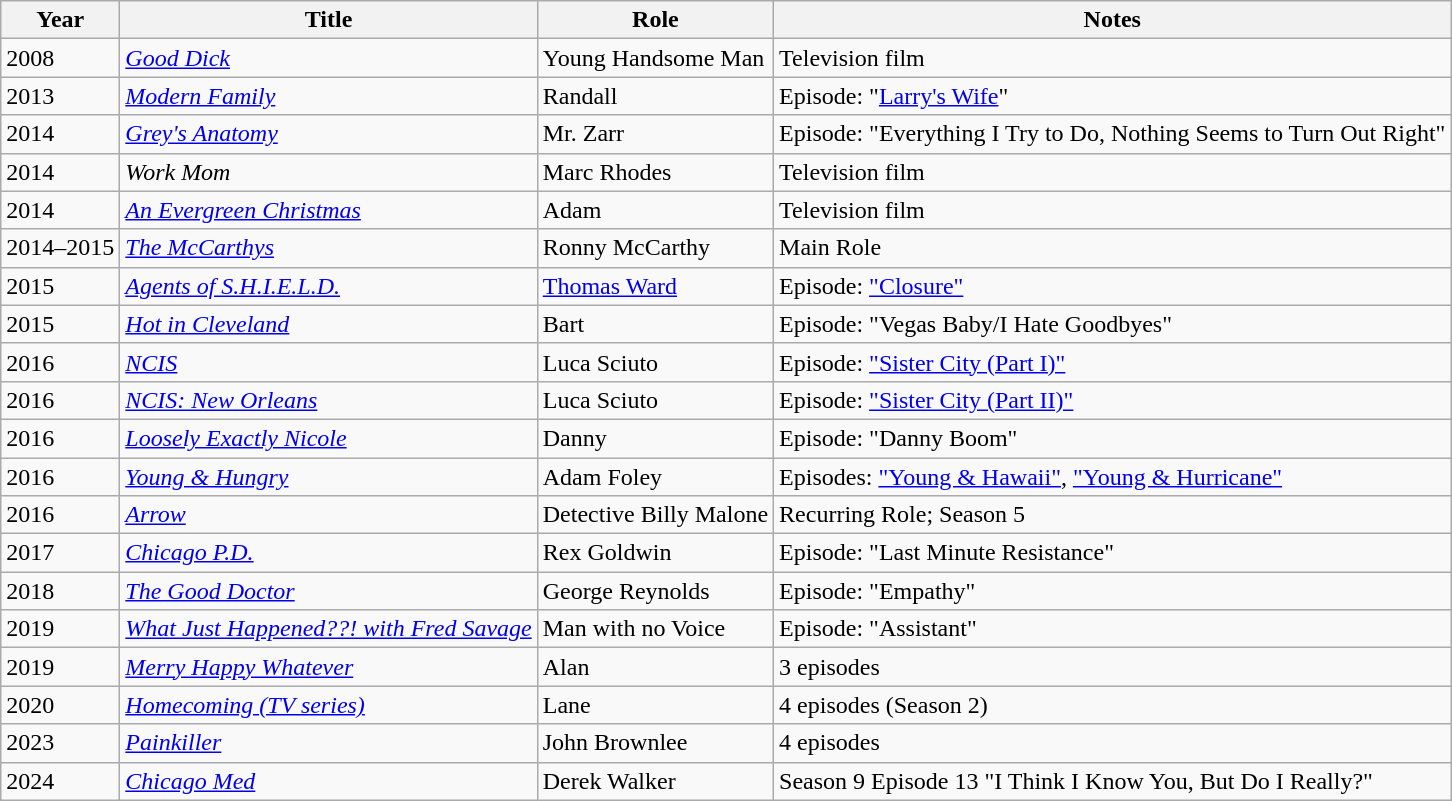<table class="wikitable sortable">
<tr>
<th>Year</th>
<th>Title</th>
<th>Role</th>
<th class="unsortable">Notes</th>
</tr>
<tr>
<td>2008</td>
<td><em><a href='#'>Good Dick</a></em></td>
<td>Young Handsome Man</td>
<td>Television film</td>
</tr>
<tr>
<td>2013</td>
<td><em><a href='#'>Modern Family</a></em></td>
<td>Randall</td>
<td>Episode: "<a href='#'>Larry's Wife</a>"</td>
</tr>
<tr>
<td>2014</td>
<td><em><a href='#'>Grey's Anatomy</a></em></td>
<td>Mr. Zarr</td>
<td>Episode: "Everything I Try to Do, Nothing Seems to Turn Out Right"</td>
</tr>
<tr>
<td>2014</td>
<td><em>Work Mom</em></td>
<td>Marc Rhodes</td>
<td>Television film</td>
</tr>
<tr>
<td>2014</td>
<td><em><a href='#'>An Evergreen Christmas</a></em></td>
<td>Adam</td>
<td>Television film</td>
</tr>
<tr>
<td>2014–2015</td>
<td><em><a href='#'>The McCarthys</a></em></td>
<td>Ronny McCarthy</td>
<td>Main Role</td>
</tr>
<tr>
<td>2015</td>
<td><em><a href='#'>Agents of S.H.I.E.L.D.</a></em></td>
<td><a href='#'>Thomas Ward</a></td>
<td>Episode: <a href='#'>"Closure"</a></td>
</tr>
<tr>
<td>2015</td>
<td><em><a href='#'>Hot in Cleveland</a></em></td>
<td>Bart</td>
<td>Episode: "Vegas Baby/I Hate Goodbyes"</td>
</tr>
<tr>
<td>2016</td>
<td><em><a href='#'>NCIS</a></em></td>
<td>Luca Sciuto</td>
<td>Episode: <a href='#'>"Sister City (Part I)"</a></td>
</tr>
<tr>
<td>2016</td>
<td><em><a href='#'>NCIS: New Orleans</a></em></td>
<td>Luca Sciuto</td>
<td>Episode: <a href='#'>"Sister City (Part II)"</a></td>
</tr>
<tr>
<td>2016</td>
<td><em><a href='#'>Loosely Exactly Nicole</a></em></td>
<td>Danny</td>
<td>Episode: "Danny Boom"</td>
</tr>
<tr>
<td>2016</td>
<td><em><a href='#'>Young & Hungry</a></em></td>
<td>Adam Foley</td>
<td>Episodes: <a href='#'>"Young & Hawaii"</a>, <a href='#'>"Young & Hurricane"</a></td>
</tr>
<tr>
<td>2016</td>
<td><em><a href='#'>Arrow</a></em></td>
<td>Detective Billy Malone</td>
<td>Recurring Role; Season 5</td>
</tr>
<tr>
<td>2017</td>
<td><em><a href='#'>Chicago P.D.</a></em></td>
<td>Rex Goldwin</td>
<td>Episode: "Last Minute Resistance"</td>
</tr>
<tr>
<td>2018</td>
<td><em><a href='#'>The Good Doctor</a></em></td>
<td>George Reynolds</td>
<td>Episode: "Empathy"</td>
</tr>
<tr>
<td>2019</td>
<td><em><a href='#'>What Just Happened??! with Fred Savage</a></em></td>
<td>Man with no Voice</td>
<td>Episode: "Assistant"</td>
</tr>
<tr>
<td>2019</td>
<td><em><a href='#'>Merry Happy Whatever</a></em></td>
<td>Alan</td>
<td>3 episodes</td>
</tr>
<tr>
<td>2020</td>
<td><em><a href='#'>Homecoming (TV series)</a></em></td>
<td>Lane</td>
<td>4 episodes (Season 2)</td>
</tr>
<tr>
<td>2023</td>
<td><em><a href='#'>Painkiller</a></em></td>
<td>John Brownlee</td>
<td>4 episodes</td>
</tr>
<tr>
<td>2024</td>
<td><em><a href='#'>Chicago Med</a></em></td>
<td>Derek Walker</td>
<td>Season 9 Episode 13 "I Think I Know You, But Do I Really?"</td>
</tr>
</table>
